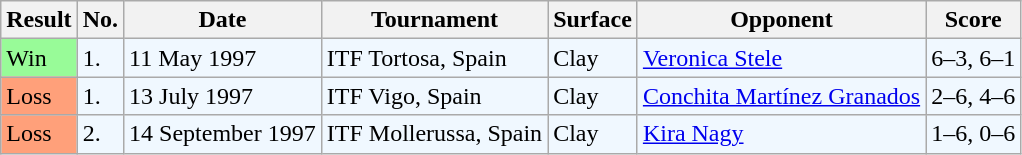<table class="sortable wikitable">
<tr>
<th>Result</th>
<th>No.</th>
<th>Date</th>
<th>Tournament</th>
<th>Surface</th>
<th>Opponent</th>
<th class="unsortable">Score</th>
</tr>
<tr style="background:#f0f8ff;">
<td style="background:#98fb98;">Win</td>
<td>1.</td>
<td>11 May 1997</td>
<td>ITF Tortosa, Spain</td>
<td>Clay</td>
<td> <a href='#'>Veronica Stele</a></td>
<td>6–3, 6–1</td>
</tr>
<tr bgcolor="#f0f8ff">
<td style="background:#ffa07a;">Loss</td>
<td>1.</td>
<td>13 July 1997</td>
<td>ITF Vigo, Spain</td>
<td>Clay</td>
<td> <a href='#'>Conchita Martínez Granados</a></td>
<td>2–6, 4–6</td>
</tr>
<tr bgcolor="#f0f8ff">
<td style="background:#ffa07a;">Loss</td>
<td>2.</td>
<td>14 September 1997</td>
<td>ITF Mollerussa, Spain</td>
<td>Clay</td>
<td> <a href='#'>Kira Nagy</a></td>
<td>1–6, 0–6</td>
</tr>
</table>
